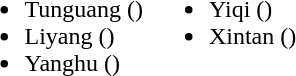<table>
<tr>
<td valign="top"><br><ul><li>Tunguang ()</li><li>Liyang ()</li><li>Yanghu ()</li></ul></td>
<td valign="top"><br><ul><li>Yiqi ()</li><li>Xintan ()</li></ul></td>
</tr>
</table>
